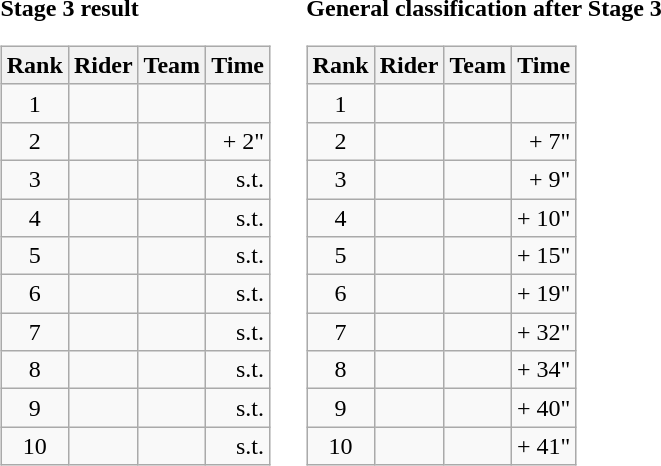<table>
<tr>
<td><strong>Stage 3 result</strong><br><table class="wikitable">
<tr>
<th scope="col">Rank</th>
<th scope="col">Rider</th>
<th scope="col">Team</th>
<th scope="col">Time</th>
</tr>
<tr>
<td style="text-align:center;">1</td>
<td></td>
<td></td>
<td style="text-align:right;"></td>
</tr>
<tr>
<td style="text-align:center;">2</td>
<td></td>
<td></td>
<td style="text-align:right;">+ 2"</td>
</tr>
<tr>
<td style="text-align:center;">3</td>
<td></td>
<td></td>
<td style="text-align:right;">s.t.</td>
</tr>
<tr>
<td style="text-align:center;">4</td>
<td></td>
<td></td>
<td style="text-align:right;">s.t.</td>
</tr>
<tr>
<td style="text-align:center;">5</td>
<td></td>
<td></td>
<td style="text-align:right;">s.t.</td>
</tr>
<tr>
<td style="text-align:center;">6</td>
<td></td>
<td></td>
<td style="text-align:right;">s.t.</td>
</tr>
<tr>
<td style="text-align:center;">7</td>
<td></td>
<td></td>
<td style="text-align:right;">s.t.</td>
</tr>
<tr>
<td style="text-align:center;">8</td>
<td></td>
<td></td>
<td style="text-align:right;">s.t.</td>
</tr>
<tr>
<td style="text-align:center;">9</td>
<td></td>
<td></td>
<td style="text-align:right;">s.t.</td>
</tr>
<tr>
<td style="text-align:center;">10</td>
<td></td>
<td></td>
<td style="text-align:right;">s.t.</td>
</tr>
</table>
</td>
<td></td>
<td><strong>General classification after Stage 3</strong><br><table class="wikitable">
<tr>
<th scope="col">Rank</th>
<th scope="col">Rider</th>
<th scope="col">Team</th>
<th scope="col">Time</th>
</tr>
<tr>
<td style="text-align:center;">1</td>
<td></td>
<td></td>
<td style="text-align:right;"></td>
</tr>
<tr>
<td style="text-align:center;">2</td>
<td></td>
<td></td>
<td style="text-align:right;">+ 7"</td>
</tr>
<tr>
<td style="text-align:center;">3</td>
<td></td>
<td></td>
<td style="text-align:right;">+ 9"</td>
</tr>
<tr>
<td style="text-align:center;">4</td>
<td></td>
<td></td>
<td style="text-align:right;">+ 10"</td>
</tr>
<tr>
<td style="text-align:center;">5</td>
<td></td>
<td></td>
<td style="text-align:right;">+ 15"</td>
</tr>
<tr>
<td style="text-align:center;">6</td>
<td></td>
<td></td>
<td style="text-align:right;">+ 19"</td>
</tr>
<tr>
<td style="text-align:center;">7</td>
<td></td>
<td></td>
<td style="text-align:right;">+ 32"</td>
</tr>
<tr>
<td style="text-align:center;">8</td>
<td></td>
<td></td>
<td style="text-align:right;">+ 34"</td>
</tr>
<tr>
<td style="text-align:center;">9</td>
<td></td>
<td></td>
<td style="text-align:right;">+ 40"</td>
</tr>
<tr>
<td style="text-align:center;">10</td>
<td></td>
<td></td>
<td style="text-align:right;">+ 41"</td>
</tr>
</table>
</td>
</tr>
</table>
